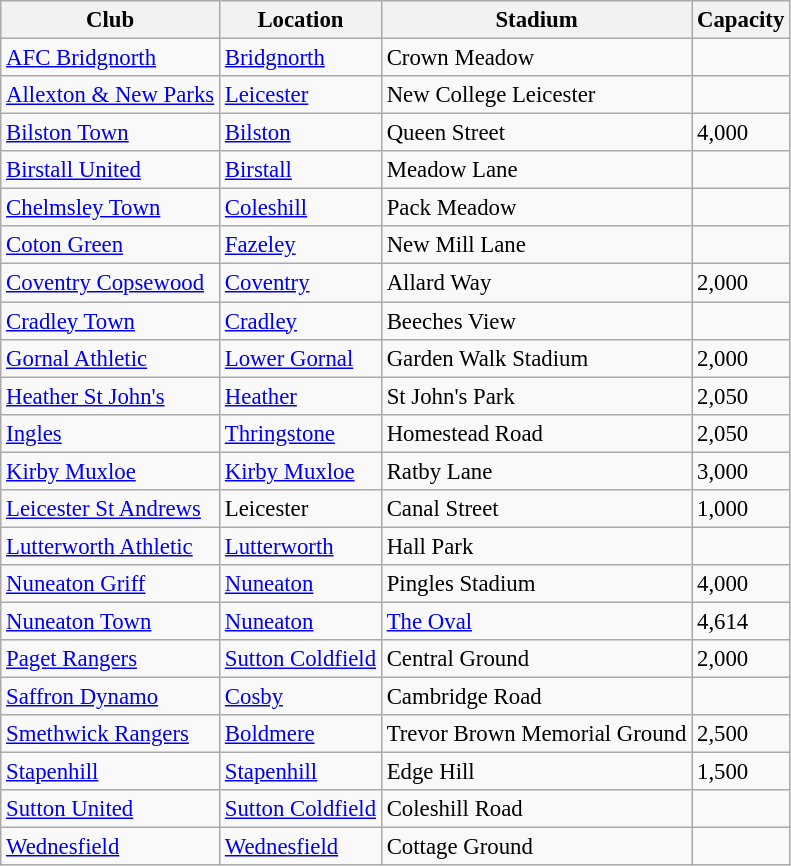<table class="wikitable sortable" style="font-size:95%">
<tr>
<th>Club</th>
<th>Location</th>
<th>Stadium</th>
<th>Capacity</th>
</tr>
<tr>
<td><a href='#'>AFC Bridgnorth</a></td>
<td><a href='#'>Bridgnorth</a></td>
<td>Crown Meadow</td>
<td></td>
</tr>
<tr>
<td><a href='#'>Allexton & New Parks</a></td>
<td><a href='#'>Leicester</a></td>
<td>New College Leicester</td>
<td></td>
</tr>
<tr>
<td><a href='#'>Bilston Town</a></td>
<td><a href='#'>Bilston</a></td>
<td>Queen Street</td>
<td>4,000</td>
</tr>
<tr>
<td><a href='#'>Birstall United</a></td>
<td><a href='#'>Birstall</a></td>
<td>Meadow Lane</td>
<td></td>
</tr>
<tr>
<td><a href='#'>Chelmsley Town</a></td>
<td><a href='#'>Coleshill</a></td>
<td>Pack Meadow</td>
<td></td>
</tr>
<tr>
<td><a href='#'>Coton Green</a></td>
<td><a href='#'>Fazeley</a></td>
<td>New Mill Lane</td>
<td></td>
</tr>
<tr>
<td><a href='#'>Coventry Copsewood</a></td>
<td><a href='#'>Coventry</a></td>
<td>Allard Way</td>
<td>2,000</td>
</tr>
<tr>
<td><a href='#'>Cradley Town</a></td>
<td><a href='#'>Cradley</a></td>
<td>Beeches View</td>
<td></td>
</tr>
<tr>
<td><a href='#'>Gornal Athletic</a></td>
<td><a href='#'>Lower Gornal</a></td>
<td>Garden Walk Stadium</td>
<td>2,000</td>
</tr>
<tr>
<td><a href='#'>Heather St John's</a></td>
<td><a href='#'>Heather</a></td>
<td>St John's Park</td>
<td>2,050</td>
</tr>
<tr>
<td><a href='#'>Ingles</a></td>
<td><a href='#'>Thringstone</a></td>
<td>Homestead Road</td>
<td>2,050</td>
</tr>
<tr>
<td><a href='#'>Kirby Muxloe</a></td>
<td><a href='#'>Kirby Muxloe</a></td>
<td>Ratby Lane</td>
<td>3,000</td>
</tr>
<tr>
<td><a href='#'>Leicester St Andrews</a></td>
<td>Leicester</td>
<td>Canal Street</td>
<td>1,000</td>
</tr>
<tr>
<td><a href='#'>Lutterworth Athletic</a></td>
<td><a href='#'>Lutterworth</a></td>
<td>Hall Park</td>
<td></td>
</tr>
<tr>
<td><a href='#'>Nuneaton Griff</a></td>
<td><a href='#'>Nuneaton</a></td>
<td>Pingles Stadium</td>
<td>4,000</td>
</tr>
<tr>
<td><a href='#'>Nuneaton Town</a></td>
<td><a href='#'>Nuneaton</a></td>
<td><a href='#'>The Oval</a></td>
<td>4,614</td>
</tr>
<tr>
<td><a href='#'>Paget Rangers</a></td>
<td><a href='#'>Sutton Coldfield</a></td>
<td>Central Ground</td>
<td>2,000</td>
</tr>
<tr>
<td><a href='#'>Saffron Dynamo</a></td>
<td><a href='#'>Cosby</a></td>
<td>Cambridge Road</td>
<td></td>
</tr>
<tr>
<td><a href='#'>Smethwick Rangers</a></td>
<td><a href='#'>Boldmere</a></td>
<td>Trevor Brown Memorial Ground</td>
<td>2,500</td>
</tr>
<tr>
<td><a href='#'>Stapenhill</a></td>
<td><a href='#'>Stapenhill</a></td>
<td>Edge Hill</td>
<td>1,500</td>
</tr>
<tr>
<td><a href='#'>Sutton United</a></td>
<td><a href='#'>Sutton Coldfield</a></td>
<td>Coleshill Road</td>
<td></td>
</tr>
<tr>
<td><a href='#'>Wednesfield</a></td>
<td><a href='#'>Wednesfield</a></td>
<td>Cottage Ground</td>
<td></td>
</tr>
</table>
